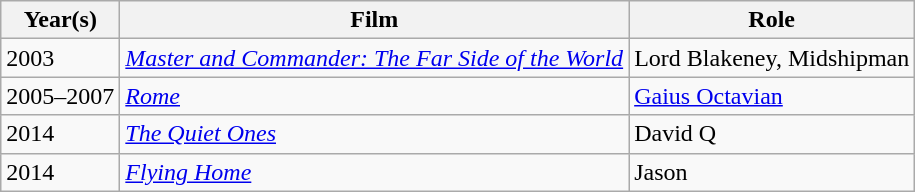<table class="wikitable">
<tr>
<th>Year(s)</th>
<th>Film</th>
<th>Role</th>
</tr>
<tr>
<td>2003</td>
<td><em><a href='#'>Master and Commander: The Far Side of the World</a></em></td>
<td>Lord Blakeney, Midshipman</td>
</tr>
<tr>
<td>2005–2007</td>
<td><em><a href='#'>Rome</a></em></td>
<td><a href='#'>Gaius Octavian</a></td>
</tr>
<tr>
<td>2014</td>
<td><em><a href='#'>The Quiet Ones</a></em></td>
<td>David Q</td>
</tr>
<tr>
<td>2014</td>
<td><em><a href='#'>Flying Home</a></em></td>
<td>Jason</td>
</tr>
</table>
